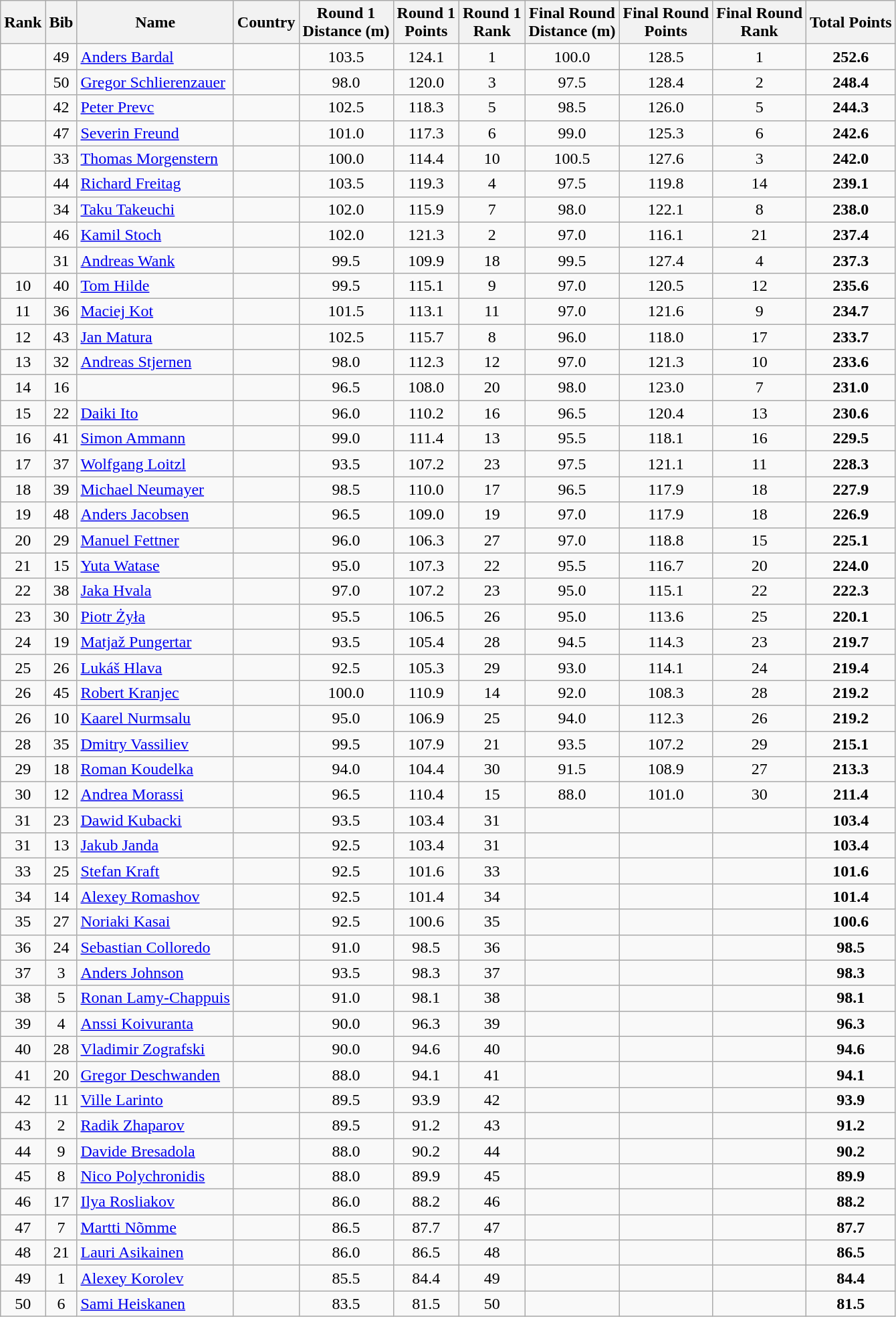<table class="wikitable sortable" style="text-align:center">
<tr>
<th>Rank</th>
<th>Bib</th>
<th>Name</th>
<th>Country</th>
<th>Round 1<br>Distance (m)</th>
<th>Round 1<br>Points</th>
<th>Round 1<br>Rank</th>
<th>Final Round <br>Distance (m)</th>
<th>Final Round <br>Points</th>
<th>Final Round<br> Rank</th>
<th>Total Points</th>
</tr>
<tr>
<td></td>
<td>49</td>
<td align=left><a href='#'>Anders Bardal</a></td>
<td align=left></td>
<td>103.5</td>
<td>124.1</td>
<td>1</td>
<td>100.0</td>
<td>128.5</td>
<td>1</td>
<td><strong>252.6</strong></td>
</tr>
<tr>
<td></td>
<td>50</td>
<td align=left><a href='#'>Gregor Schlierenzauer</a></td>
<td align=left></td>
<td>98.0</td>
<td>120.0</td>
<td>3</td>
<td>97.5</td>
<td>128.4</td>
<td>2</td>
<td><strong>248.4</strong></td>
</tr>
<tr>
<td></td>
<td>42</td>
<td align=left><a href='#'>Peter Prevc</a></td>
<td align=left></td>
<td>102.5</td>
<td>118.3</td>
<td>5</td>
<td>98.5</td>
<td>126.0</td>
<td>5</td>
<td><strong>244.3</strong></td>
</tr>
<tr>
<td></td>
<td>47</td>
<td align=left><a href='#'>Severin Freund</a></td>
<td align=left></td>
<td>101.0</td>
<td>117.3</td>
<td>6</td>
<td>99.0</td>
<td>125.3</td>
<td>6</td>
<td><strong>242.6</strong></td>
</tr>
<tr>
<td></td>
<td>33</td>
<td align=left><a href='#'>Thomas Morgenstern</a></td>
<td align=left></td>
<td>100.0</td>
<td>114.4</td>
<td>10</td>
<td>100.5</td>
<td>127.6</td>
<td>3</td>
<td><strong>242.0</strong></td>
</tr>
<tr>
<td></td>
<td>44</td>
<td align=left><a href='#'>Richard Freitag</a></td>
<td align=left></td>
<td>103.5</td>
<td>119.3</td>
<td>4</td>
<td>97.5</td>
<td>119.8</td>
<td>14</td>
<td><strong>239.1</strong></td>
</tr>
<tr>
<td></td>
<td>34</td>
<td align=left><a href='#'>Taku Takeuchi</a></td>
<td align=left></td>
<td>102.0</td>
<td>115.9</td>
<td>7</td>
<td>98.0</td>
<td>122.1</td>
<td>8</td>
<td><strong>238.0</strong></td>
</tr>
<tr>
<td></td>
<td>46</td>
<td align=left><a href='#'>Kamil Stoch</a></td>
<td align=left></td>
<td>102.0</td>
<td>121.3</td>
<td>2</td>
<td>97.0</td>
<td>116.1</td>
<td>21</td>
<td><strong>237.4</strong></td>
</tr>
<tr>
<td></td>
<td>31</td>
<td align=left><a href='#'>Andreas Wank</a></td>
<td align=left></td>
<td>99.5</td>
<td>109.9</td>
<td>18</td>
<td>99.5</td>
<td>127.4</td>
<td>4</td>
<td><strong>237.3</strong></td>
</tr>
<tr>
<td>10</td>
<td>40</td>
<td align=left><a href='#'>Tom Hilde</a></td>
<td align=left></td>
<td>99.5</td>
<td>115.1</td>
<td>9</td>
<td>97.0</td>
<td>120.5</td>
<td>12</td>
<td><strong>235.6</strong></td>
</tr>
<tr>
<td>11</td>
<td>36</td>
<td align=left><a href='#'>Maciej Kot</a></td>
<td align=left></td>
<td>101.5</td>
<td>113.1</td>
<td>11</td>
<td>97.0</td>
<td>121.6</td>
<td>9</td>
<td><strong>234.7</strong></td>
</tr>
<tr>
<td>12</td>
<td>43</td>
<td align=left><a href='#'>Jan Matura</a></td>
<td align=left></td>
<td>102.5</td>
<td>115.7</td>
<td>8</td>
<td>96.0</td>
<td>118.0</td>
<td>17</td>
<td><strong>233.7</strong></td>
</tr>
<tr>
<td>13</td>
<td>32</td>
<td align=left><a href='#'>Andreas Stjernen</a></td>
<td align=left></td>
<td>98.0</td>
<td>112.3</td>
<td>12</td>
<td>97.0</td>
<td>121.3</td>
<td>10</td>
<td><strong>233.6</strong></td>
</tr>
<tr>
<td>14</td>
<td>16</td>
<td align=left></td>
<td align=left></td>
<td>96.5</td>
<td>108.0</td>
<td>20</td>
<td>98.0</td>
<td>123.0</td>
<td>7</td>
<td><strong>231.0</strong></td>
</tr>
<tr>
<td>15</td>
<td>22</td>
<td align=left><a href='#'>Daiki Ito</a></td>
<td align=left></td>
<td>96.0</td>
<td>110.2</td>
<td>16</td>
<td>96.5</td>
<td>120.4</td>
<td>13</td>
<td><strong>230.6</strong></td>
</tr>
<tr>
<td>16</td>
<td>41</td>
<td align=left><a href='#'>Simon Ammann</a></td>
<td align=left></td>
<td>99.0</td>
<td>111.4</td>
<td>13</td>
<td>95.5</td>
<td>118.1</td>
<td>16</td>
<td><strong>229.5</strong></td>
</tr>
<tr>
<td>17</td>
<td>37</td>
<td align=left><a href='#'>Wolfgang Loitzl</a></td>
<td align=left></td>
<td>93.5</td>
<td>107.2</td>
<td>23</td>
<td>97.5</td>
<td>121.1</td>
<td>11</td>
<td><strong>228.3</strong></td>
</tr>
<tr>
<td>18</td>
<td>39</td>
<td align=left><a href='#'>Michael Neumayer</a></td>
<td align=left></td>
<td>98.5</td>
<td>110.0</td>
<td>17</td>
<td>96.5</td>
<td>117.9</td>
<td>18</td>
<td><strong>227.9</strong></td>
</tr>
<tr>
<td>19</td>
<td>48</td>
<td align=left><a href='#'>Anders Jacobsen</a></td>
<td align=left></td>
<td>96.5</td>
<td>109.0</td>
<td>19</td>
<td>97.0</td>
<td>117.9</td>
<td>18</td>
<td><strong>226.9</strong></td>
</tr>
<tr>
<td>20</td>
<td>29</td>
<td align=left><a href='#'>Manuel Fettner</a></td>
<td align=left></td>
<td>96.0</td>
<td>106.3</td>
<td>27</td>
<td>97.0</td>
<td>118.8</td>
<td>15</td>
<td><strong>225.1</strong></td>
</tr>
<tr>
<td>21</td>
<td>15</td>
<td align=left><a href='#'>Yuta Watase</a></td>
<td align=left></td>
<td>95.0</td>
<td>107.3</td>
<td>22</td>
<td>95.5</td>
<td>116.7</td>
<td>20</td>
<td><strong>224.0</strong></td>
</tr>
<tr>
<td>22</td>
<td>38</td>
<td align=left><a href='#'>Jaka Hvala</a></td>
<td align=left></td>
<td>97.0</td>
<td>107.2</td>
<td>23</td>
<td>95.0</td>
<td>115.1</td>
<td>22</td>
<td><strong>222.3</strong></td>
</tr>
<tr>
<td>23</td>
<td>30</td>
<td align=left><a href='#'>Piotr Żyła</a></td>
<td align=left></td>
<td>95.5</td>
<td>106.5</td>
<td>26</td>
<td>95.0</td>
<td>113.6</td>
<td>25</td>
<td><strong>220.1</strong></td>
</tr>
<tr>
<td>24</td>
<td>19</td>
<td align=left><a href='#'>Matjaž Pungertar</a></td>
<td align=left></td>
<td>93.5</td>
<td>105.4</td>
<td>28</td>
<td>94.5</td>
<td>114.3</td>
<td>23</td>
<td><strong>219.7</strong></td>
</tr>
<tr>
<td>25</td>
<td>26</td>
<td align=left><a href='#'>Lukáš Hlava</a></td>
<td align=left></td>
<td>92.5</td>
<td>105.3</td>
<td>29</td>
<td>93.0</td>
<td>114.1</td>
<td>24</td>
<td><strong>219.4</strong></td>
</tr>
<tr>
<td>26</td>
<td>45</td>
<td align=left><a href='#'>Robert Kranjec</a></td>
<td align=left></td>
<td>100.0</td>
<td>110.9</td>
<td>14</td>
<td>92.0</td>
<td>108.3</td>
<td>28</td>
<td><strong>219.2</strong></td>
</tr>
<tr>
<td>26</td>
<td>10</td>
<td align=left><a href='#'>Kaarel Nurmsalu</a></td>
<td align=left></td>
<td>95.0</td>
<td>106.9</td>
<td>25</td>
<td>94.0</td>
<td>112.3</td>
<td>26</td>
<td><strong>219.2</strong></td>
</tr>
<tr>
<td>28</td>
<td>35</td>
<td align=left><a href='#'>Dmitry Vassiliev</a></td>
<td align=left></td>
<td>99.5</td>
<td>107.9</td>
<td>21</td>
<td>93.5</td>
<td>107.2</td>
<td>29</td>
<td><strong>215.1</strong></td>
</tr>
<tr>
<td>29</td>
<td>18</td>
<td align=left><a href='#'>Roman Koudelka</a></td>
<td align=left></td>
<td>94.0</td>
<td>104.4</td>
<td>30</td>
<td>91.5</td>
<td>108.9</td>
<td>27</td>
<td><strong>213.3</strong></td>
</tr>
<tr>
<td>30</td>
<td>12</td>
<td align=left><a href='#'>Andrea Morassi</a></td>
<td align=left></td>
<td>96.5</td>
<td>110.4</td>
<td>15</td>
<td>88.0</td>
<td>101.0</td>
<td>30</td>
<td><strong>211.4</strong></td>
</tr>
<tr>
<td>31</td>
<td>23</td>
<td align=left><a href='#'>Dawid Kubacki</a></td>
<td align=left></td>
<td>93.5</td>
<td>103.4</td>
<td>31</td>
<td></td>
<td></td>
<td></td>
<td><strong>103.4</strong></td>
</tr>
<tr>
<td>31</td>
<td>13</td>
<td align=left><a href='#'>Jakub Janda</a></td>
<td align=left></td>
<td>92.5</td>
<td>103.4</td>
<td>31</td>
<td></td>
<td></td>
<td></td>
<td><strong>103.4</strong></td>
</tr>
<tr>
<td>33</td>
<td>25</td>
<td align=left><a href='#'>Stefan Kraft</a></td>
<td align=left></td>
<td>92.5</td>
<td>101.6</td>
<td>33</td>
<td></td>
<td></td>
<td></td>
<td><strong>101.6</strong></td>
</tr>
<tr>
<td>34</td>
<td>14</td>
<td align=left><a href='#'>Alexey Romashov</a></td>
<td align=left></td>
<td>92.5</td>
<td>101.4</td>
<td>34</td>
<td></td>
<td></td>
<td></td>
<td><strong>101.4</strong></td>
</tr>
<tr>
<td>35</td>
<td>27</td>
<td align=left><a href='#'>Noriaki Kasai</a></td>
<td align=left></td>
<td>92.5</td>
<td>100.6</td>
<td>35</td>
<td></td>
<td></td>
<td></td>
<td><strong>100.6</strong></td>
</tr>
<tr>
<td>36</td>
<td>24</td>
<td align=left><a href='#'>Sebastian Colloredo</a></td>
<td align=left></td>
<td>91.0</td>
<td>98.5</td>
<td>36</td>
<td></td>
<td></td>
<td></td>
<td><strong>98.5</strong></td>
</tr>
<tr>
<td>37</td>
<td>3</td>
<td align=left><a href='#'>Anders Johnson</a></td>
<td align=left></td>
<td>93.5</td>
<td>98.3</td>
<td>37</td>
<td></td>
<td></td>
<td></td>
<td><strong>98.3</strong></td>
</tr>
<tr>
<td>38</td>
<td>5</td>
<td align=left><a href='#'>Ronan Lamy-Chappuis</a></td>
<td align=left></td>
<td>91.0</td>
<td>98.1</td>
<td>38</td>
<td></td>
<td></td>
<td></td>
<td><strong>98.1</strong></td>
</tr>
<tr>
<td>39</td>
<td>4</td>
<td align=left><a href='#'>Anssi Koivuranta</a></td>
<td align=left></td>
<td>90.0</td>
<td>96.3</td>
<td>39</td>
<td></td>
<td></td>
<td></td>
<td><strong>96.3</strong></td>
</tr>
<tr>
<td>40</td>
<td>28</td>
<td align=left><a href='#'>Vladimir Zografski</a></td>
<td align=left></td>
<td>90.0</td>
<td>94.6</td>
<td>40</td>
<td></td>
<td></td>
<td></td>
<td><strong>94.6</strong></td>
</tr>
<tr>
<td>41</td>
<td>20</td>
<td align=left><a href='#'>Gregor Deschwanden</a></td>
<td align=left></td>
<td>88.0</td>
<td>94.1</td>
<td>41</td>
<td></td>
<td></td>
<td></td>
<td><strong>94.1</strong></td>
</tr>
<tr>
<td>42</td>
<td>11</td>
<td align=left><a href='#'>Ville Larinto</a></td>
<td align=left></td>
<td>89.5</td>
<td>93.9</td>
<td>42</td>
<td></td>
<td></td>
<td></td>
<td><strong>93.9</strong></td>
</tr>
<tr>
<td>43</td>
<td>2</td>
<td align=left><a href='#'>Radik Zhaparov</a></td>
<td align=left></td>
<td>89.5</td>
<td>91.2</td>
<td>43</td>
<td></td>
<td></td>
<td></td>
<td><strong>91.2</strong></td>
</tr>
<tr>
<td>44</td>
<td>9</td>
<td align=left><a href='#'>Davide Bresadola</a></td>
<td align=left></td>
<td>88.0</td>
<td>90.2</td>
<td>44</td>
<td></td>
<td></td>
<td></td>
<td><strong>90.2</strong></td>
</tr>
<tr>
<td>45</td>
<td>8</td>
<td align=left><a href='#'>Nico Polychronidis</a></td>
<td align=left></td>
<td>88.0</td>
<td>89.9</td>
<td>45</td>
<td></td>
<td></td>
<td></td>
<td><strong>89.9</strong></td>
</tr>
<tr>
<td>46</td>
<td>17</td>
<td align=left><a href='#'>Ilya Rosliakov</a></td>
<td align=left></td>
<td>86.0</td>
<td>88.2</td>
<td>46</td>
<td></td>
<td></td>
<td></td>
<td><strong>88.2</strong></td>
</tr>
<tr>
<td>47</td>
<td>7</td>
<td align=left><a href='#'>Martti Nõmme</a></td>
<td align=left></td>
<td>86.5</td>
<td>87.7</td>
<td>47</td>
<td></td>
<td></td>
<td></td>
<td><strong>87.7</strong></td>
</tr>
<tr>
<td>48</td>
<td>21</td>
<td align=left><a href='#'>Lauri Asikainen</a></td>
<td align=left></td>
<td>86.0</td>
<td>86.5</td>
<td>48</td>
<td></td>
<td></td>
<td></td>
<td><strong>86.5</strong></td>
</tr>
<tr>
<td>49</td>
<td>1</td>
<td align=left><a href='#'>Alexey Korolev</a></td>
<td align=left></td>
<td>85.5</td>
<td>84.4</td>
<td>49</td>
<td></td>
<td></td>
<td></td>
<td><strong>84.4</strong></td>
</tr>
<tr>
<td>50</td>
<td>6</td>
<td align=left><a href='#'>Sami Heiskanen</a></td>
<td align=left></td>
<td>83.5</td>
<td>81.5</td>
<td>50</td>
<td></td>
<td></td>
<td></td>
<td><strong>81.5</strong></td>
</tr>
</table>
